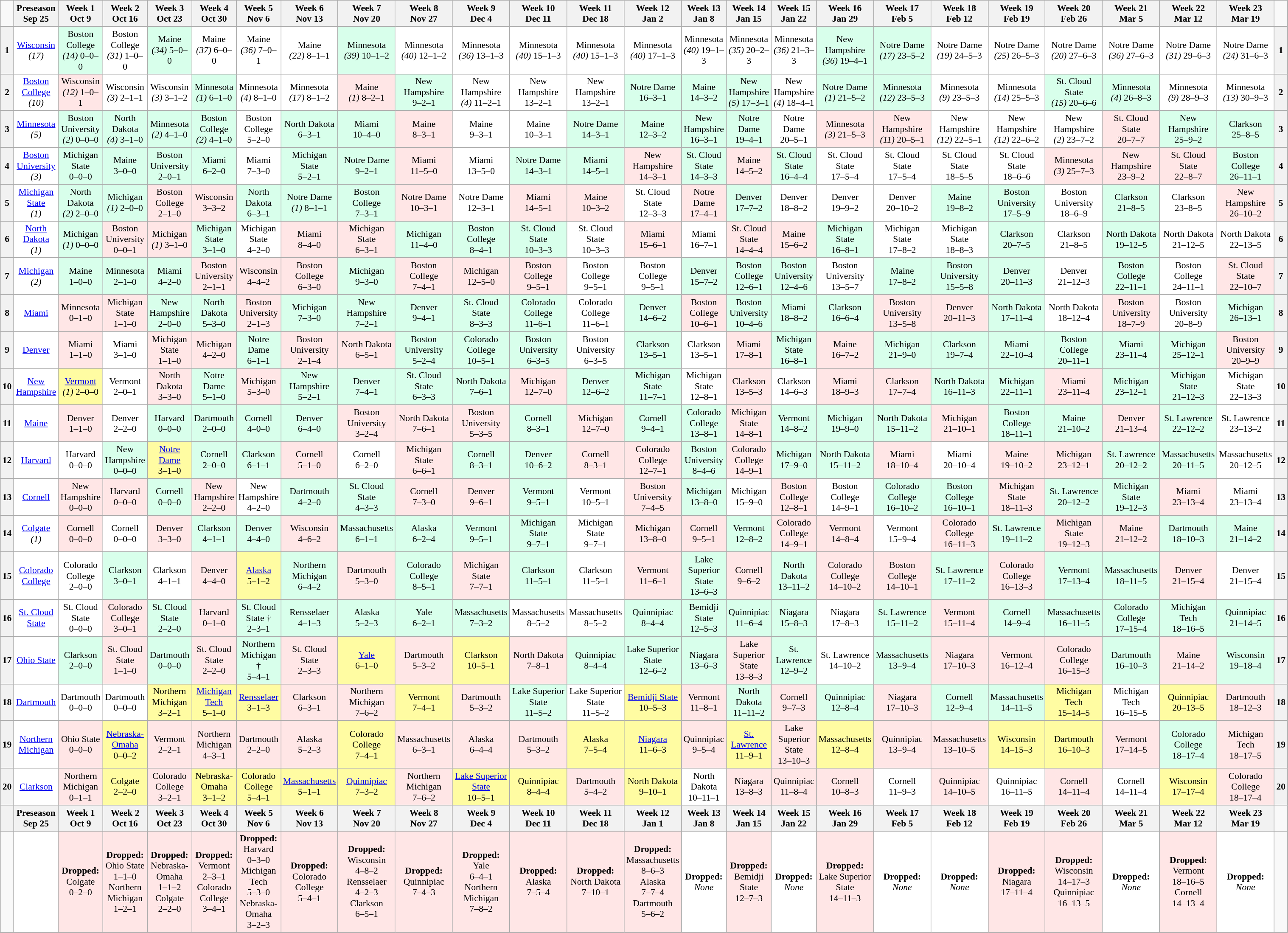<table class="wikitable" style="text-align:center; font-size:90%;">
<tr>
<td></td>
<th>Preseason<br>Sep 25</th>
<th>Week 1<br>Oct 9</th>
<th>Week 2<br>Oct 16</th>
<th>Week 3<br>Oct 23</th>
<th>Week 4<br>Oct 30</th>
<th>Week 5<br>Nov 6</th>
<th>Week 6<br>Nov 13</th>
<th>Week 7<br>Nov 20</th>
<th>Week 8<br>Nov 27</th>
<th>Week 9<br>Dec 4</th>
<th>Week 10<br>Dec 11</th>
<th>Week 11<br>Dec 18</th>
<th>Week 12<br>Jan 2</th>
<th>Week 13<br>Jan 8</th>
<th>Week 14<br>Jan 15</th>
<th>Week 15<br>Jan 22</th>
<th>Week 16<br>Jan 29</th>
<th>Week 17<br>Feb 5</th>
<th>Week 18<br>Feb 12</th>
<th>Week 19<br>Feb 19</th>
<th>Week 20<br>Feb 26</th>
<th>Week 21<br>Mar 5</th>
<th>Week 22<br>Mar 12</th>
<th>Week 23<br>Mar 19</th>
<td></td>
</tr>
<tr>
<th>1</th>
<td bgcolor=white><a href='#'>Wisconsin</a><br><em>(17)</em></td>
<td bgcolor=D8FFEB>Boston College<br><em>(14)</em> 0–0–0</td>
<td bgcolor=white>Boston College<br><em>(31)</em> 1–0–0</td>
<td bgcolor=D8FFEB>Maine<br><em>(34)</em> 5–0–0</td>
<td bgcolor=white>Maine<br><em>(37)</em> 6–0–0</td>
<td bgcolor=white>Maine<br><em>(36)</em> 7–0–1</td>
<td bgcolor=white>Maine<br><em>(22)</em> 8–1–1</td>
<td bgcolor=D8FFEB>Minnesota<br><em>(39)</em> 10–1–2</td>
<td bgcolor=white>Minnesota<br><em>(40)</em> 12–1–2</td>
<td bgcolor=white>Minnesota<br><em>(36)</em> 13–1–3</td>
<td bgcolor=white>Minnesota<br><em>(40)</em> 15–1–3</td>
<td bgcolor=white>Minnesota<br><em>(40)</em> 15–1–3</td>
<td bgcolor=white>Minnesota<br><em>(40)</em> 17–1–3</td>
<td bgcolor=white>Minnesota<br><em>(40)</em> 19–1–3</td>
<td bgcolor=white>Minnesota<br><em>(35)</em> 20–2–3</td>
<td bgcolor=white>Minnesota<br><em>(36)</em> 21–3–3</td>
<td bgcolor=D8FFEB>New Hampshire<br><em>(36)</em> 19–4–1</td>
<td bgcolor=D8FFEB>Notre Dame<br><em>(17)</em> 23–5–2</td>
<td bgcolor=white>Notre Dame<br><em>(19)</em> 24–5–3</td>
<td bgcolor=white>Notre Dame<br><em>(25)</em> 26–5–3</td>
<td bgcolor=white>Notre Dame<br><em>(20)</em> 27–6–3</td>
<td bgcolor=white>Notre Dame<br><em>(36)</em> 27–6–3</td>
<td bgcolor=white>Notre Dame<br><em>(31)</em> 29–6–3</td>
<td bgcolor=white>Notre Dame<br><em>(24)</em> 31–6–3</td>
<th>1</th>
</tr>
<tr>
<th>2</th>
<td bgcolor=white><a href='#'>Boston College</a><br><em>(10)</em></td>
<td bgcolor=FFE6E6>Wisconsin<br><em>(12)</em> 1–0–1</td>
<td bgcolor=white>Wisconsin<br><em>(3)</em> 2–1–1</td>
<td bgcolor=white>Wisconsin<br><em>(3)</em> 3–1–2</td>
<td bgcolor=D8FFEB>Minnesota<br><em>(1)</em> 6–1–0</td>
<td bgcolor=white>Minnesota<br><em>(4)</em> 8–1–0</td>
<td bgcolor=white>Minnesota<br><em>(17)</em> 8–1–2</td>
<td bgcolor=FFE6E6>Maine<br><em>(1)</em> 8–2–1</td>
<td bgcolor=D8FFEB>New Hampshire<br>9–2–1</td>
<td bgcolor=white>New Hampshire<br><em>(4)</em> 11–2–1</td>
<td bgcolor=white>New Hampshire<br>13–2–1</td>
<td bgcolor=white>New Hampshire<br>13–2–1</td>
<td bgcolor=D8FFEB>Notre Dame<br>16–3–1</td>
<td bgcolor=D8FFEB>Maine<br>14–3–2</td>
<td bgcolor=D8FFEB>New Hampshire<br><em>(5)</em> 17–3–1</td>
<td bgcolor=white>New Hampshire<br><em>(4)</em> 18–4–1</td>
<td bgcolor=D8FFEB>Notre Dame<br><em>(1)</em> 21–5–2</td>
<td bgcolor=D8FFEB>Minnesota<br><em>(12)</em> 23–5–3</td>
<td bgcolor=white>Minnesota<br><em>(9)</em> 23–5–3</td>
<td bgcolor=white>Minnesota<br><em>(14)</em> 25–5–3</td>
<td bgcolor=D8FFEB>St. Cloud State<br><em>(15)</em> 20–6–6</td>
<td bgcolor=D8FFEB>Minnesota<br><em>(4)</em> 26–8–3</td>
<td bgcolor=white>Minnesota<br><em>(9)</em> 28–9–3</td>
<td bgcolor=white>Minnesota<br><em>(13)</em> 30–9–3</td>
<th>2</th>
</tr>
<tr>
<th>3</th>
<td bgcolor=white><a href='#'>Minnesota</a><br><em>(5)</em></td>
<td bgcolor=D8FFEB>Boston University<br><em>(2)</em> 0–0–0</td>
<td bgcolor=D8FFEB>North Dakota<br><em>(4)</em> 3–1–0</td>
<td bgcolor=D8FFEB>Minnesota<br><em>(2)</em> 4–1–0</td>
<td bgcolor=D8FFEB>Boston College<br><em>(2)</em> 4–1–0</td>
<td bgcolor=white>Boston College<br>5–2–0</td>
<td bgcolor=D8FFEB>North Dakota<br>6–3–1</td>
<td bgcolor=D8FFEB>Miami<br>10–4–0</td>
<td bgcolor=FFE6E6>Maine<br>8–3–1</td>
<td bgcolor=white>Maine<br>9–3–1</td>
<td bgcolor=white>Maine<br>10–3–1</td>
<td bgcolor=D8FFEB>Notre Dame<br>14–3–1</td>
<td bgcolor=D8FFEB>Maine<br>12–3–2</td>
<td bgcolor=D8FFEB>New Hampshire<br>16–3–1</td>
<td bgcolor=D8FFEB>Notre Dame<br>19–4–1</td>
<td bgcolor=white>Notre Dame<br>20–5–1</td>
<td bgcolor=FFE6E6>Minnesota<br><em>(3)</em> 21–5–3</td>
<td bgcolor=FFE6E6>New Hampshire<br><em>(11)</em> 20–5–1</td>
<td bgcolor=white>New Hampshire<br><em>(12)</em> 22–5–1</td>
<td bgcolor=white>New Hampshire<br><em>(12)</em> 22–6–2</td>
<td bgcolor=white>New Hampshire<br><em>(2)</em> 23–7–2</td>
<td bgcolor=FFE6E6>St. Cloud State<br>20–7–7</td>
<td bgcolor=D8FFEB>New Hampshire<br>25–9–2</td>
<td bgcolor=D8FFEB>Clarkson<br>25–8–5</td>
<th>3</th>
</tr>
<tr>
<th>4</th>
<td bgcolor=white><a href='#'>Boston University</a><br><em>(3)</em></td>
<td bgcolor=D8FFEB>Michigan State<br>0–0–0</td>
<td bgcolor=D8FFEB>Maine<br>3–0–0</td>
<td bgcolor=D8FFEB>Boston University<br>2–0–1</td>
<td bgcolor=D8FFEB>Miami<br>6–2–0</td>
<td bgcolor=white>Miami<br>7–3–0</td>
<td bgcolor=D8FFEB>Michigan State<br>5–2–1</td>
<td bgcolor=D8FFEB>Notre Dame<br>9–2–1</td>
<td bgcolor=FFE6E6>Miami<br>11–5–0</td>
<td bgcolor=white>Miami<br>13–5–0</td>
<td bgcolor=D8FFEB>Notre Dame<br>14–3–1</td>
<td bgcolor=D8FFEB>Miami<br>14–5–1</td>
<td bgcolor=FFE6E6>New Hampshire<br>14–3–1</td>
<td bgcolor=D8FFEB>St. Cloud State<br>14–3–3</td>
<td bgcolor=FFE6E6>Maine<br>14–5–2</td>
<td bgcolor=D8FFEB>St. Cloud State<br>16–4–4</td>
<td bgcolor=white>St. Cloud State<br>17–5–4</td>
<td bgcolor=white>St. Cloud State<br>17–5–4</td>
<td bgcolor=white>St. Cloud State<br>18–5–5</td>
<td bgcolor=white>St. Cloud State<br>18–6–6</td>
<td bgcolor=FFE6E6>Minnesota<br><em>(3)</em> 25–7–3</td>
<td bgcolor=FFE6E6>New Hampshire<br>23–9–2</td>
<td bgcolor=FFE6E6>St. Cloud State<br>22–8–7</td>
<td bgcolor=D8FFEB>Boston College<br>26–11–1</td>
<th>4</th>
</tr>
<tr>
<th>5</th>
<td bgcolor=white><a href='#'>Michigan State</a><br><em>(1)</em></td>
<td bgcolor=D8FFEB>North Dakota<br><em>(2)</em> 2–0–0</td>
<td bgcolor=D8FFEB>Michigan<br><em>(1)</em> 2–0–0</td>
<td bgcolor=FFE6E6>Boston College<br>2–1–0</td>
<td bgcolor=FFE6E6>Wisconsin<br>3–3–2</td>
<td bgcolor=D8FFEB>North Dakota<br>6–3–1</td>
<td bgcolor=D8FFEB>Notre Dame<br><em>(1)</em> 8–1–1</td>
<td bgcolor=D8FFEB>Boston College<br>7–3–1</td>
<td bgcolor=FFE6E6>Notre Dame<br>10–3–1</td>
<td bgcolor=white>Notre Dame<br>12–3–1</td>
<td bgcolor=FFE6E6>Miami<br>14–5–1</td>
<td bgcolor=FFE6E6>Maine<br>10–3–2</td>
<td bgcolor=white>St. Cloud State<br>12–3–3</td>
<td bgcolor=FFE6E6>Notre Dame<br>17–4–1</td>
<td bgcolor=D8FFEB>Denver<br>17–7–2</td>
<td bgcolor=white>Denver<br>18–8–2</td>
<td bgcolor=white>Denver<br>19–9–2</td>
<td bgcolor=white>Denver<br>20–10–2</td>
<td bgcolor=D8FFEB>Maine<br>19–8–2</td>
<td bgcolor=D8FFEB>Boston University<br>17–5–9</td>
<td bgcolor=white>Boston University<br>18–6–9</td>
<td bgcolor=D8FFEB>Clarkson<br>21–8–5</td>
<td bgcolor=white>Clarkson<br>23–8–5</td>
<td bgcolor=FFE6E6>New Hampshire<br>26–10–2</td>
<th>5</th>
</tr>
<tr>
<th>6</th>
<td bgcolor=white><a href='#'>North Dakota</a><br><em>(1)</em></td>
<td bgcolor=D8FFEB>Michigan<br><em>(1)</em> 0–0–0</td>
<td bgcolor=FFE6E6>Boston University<br>0–0–1</td>
<td bgcolor=FFE6E6>Michigan<br><em>(1)</em> 3–1–0</td>
<td bgcolor=D8FFEB>Michigan State<br>3–1–0</td>
<td bgcolor=white>Michigan State<br>4–2–0</td>
<td bgcolor=FFE6E6>Miami<br>8–4–0</td>
<td bgcolor=FFE6E6>Michigan State<br>6–3–1</td>
<td bgcolor=D8FFEB>Michigan<br>11–4–0</td>
<td bgcolor=D8FFEB>Boston College<br>8–4–1</td>
<td bgcolor=D8FFEB>St. Cloud State<br>10–3–3</td>
<td bgcolor=white>St. Cloud State<br>10–3–3</td>
<td bgcolor=FFE6E6>Miami<br>15–6–1</td>
<td bgcolor=white>Miami<br>16–7–1</td>
<td bgcolor=FFE6E6>St. Cloud State<br>14–4–4</td>
<td bgcolor=FFE6E6>Maine<br>15–6–2</td>
<td bgcolor=D8FFEB>Michigan State<br>16–8–1</td>
<td bgcolor=white>Michigan State<br>17–8–2</td>
<td bgcolor=white>Michigan State<br>18–8–3</td>
<td bgcolor=D8FFEB>Clarkson<br>20–7–5</td>
<td bgcolor=white>Clarkson<br>21–8–5</td>
<td bgcolor=D8FFEB>North Dakota<br>19–12–5</td>
<td bgcolor=white>North Dakota<br>21–12–5</td>
<td bgcolor=white>North Dakota<br>22–13–5</td>
<th>6</th>
</tr>
<tr>
<th>7</th>
<td bgcolor=white><a href='#'>Michigan</a><br><em>(2)</em></td>
<td bgcolor=D8FFEB>Maine<br>1–0–0</td>
<td bgcolor=D8FFEB>Minnesota<br>2–1–0</td>
<td bgcolor=D8FFEB>Miami<br>4–2–0</td>
<td bgcolor=FFE6E6>Boston University<br>2–1–1</td>
<td bgcolor=FFE6E6>Wisconsin<br>4–4–2</td>
<td bgcolor=FFE6E6>Boston College<br>6–3–0</td>
<td bgcolor=D8FFEB>Michigan<br>9–3–0</td>
<td bgcolor=FFE6E6>Boston College<br>7–4–1</td>
<td bgcolor=FFE6E6>Michigan<br>12–5–0</td>
<td bgcolor=FFE6E6>Boston College<br>9–5–1</td>
<td bgcolor=white>Boston College<br>9–5–1</td>
<td bgcolor=white>Boston College<br>9–5–1</td>
<td bgcolor=D8FFEB>Denver<br>15–7–2</td>
<td bgcolor=D8FFEB>Boston College<br>12–6–1</td>
<td bgcolor=D8FFEB>Boston University<br>12–4–6</td>
<td bgcolor=white>Boston University<br>13–5–7</td>
<td bgcolor=D8FFEB>Maine<br>17–8–2</td>
<td bgcolor=D8FFEB>Boston University<br>15–5–8</td>
<td bgcolor=D8FFEB>Denver<br>20–11–3</td>
<td bgcolor=white>Denver<br>21–12–3</td>
<td bgcolor=D8FFEB>Boston College<br>22–11–1</td>
<td bgcolor=white>Boston College<br>24–11–1</td>
<td bgcolor=FFE6E6>St. Cloud State<br>22–10–7</td>
<th>7</th>
</tr>
<tr>
<th>8</th>
<td bgcolor=white><a href='#'>Miami</a></td>
<td bgcolor=FFE6E6>Minnesota<br>0–1–0</td>
<td bgcolor=FFE6E6>Michigan State<br>1–1–0</td>
<td bgcolor=D8FFEB>New Hampshire<br>2–0–0</td>
<td bgcolor=D8FFEB>North Dakota<br>5–3–0</td>
<td bgcolor=FFE6E6>Boston University<br>2–1–3</td>
<td bgcolor=D8FFEB>Michigan<br>7–3–0</td>
<td bgcolor=D8FFEB>New Hampshire<br>7–2–1</td>
<td bgcolor=D8FFEB>Denver<br>9–4–1</td>
<td bgcolor=D8FFEB>St. Cloud State<br>8–3–3</td>
<td bgcolor=D8FFEB>Colorado College<br>11–6–1</td>
<td bgcolor=white>Colorado College<br>11–6–1</td>
<td bgcolor=D8FFEB>Denver<br>14–6–2</td>
<td bgcolor=FFE6E6>Boston College<br>10–6–1</td>
<td bgcolor=D8FFEB>Boston University<br>10–4–6</td>
<td bgcolor=D8FFEB>Miami<br>18–8–2</td>
<td bgcolor=D8FFEB>Clarkson<br>16–6–4</td>
<td bgcolor=FFE6E6>Boston University<br>13–5–8</td>
<td bgcolor=FFE6E6>Denver<br>20–11–3</td>
<td bgcolor=D8FFEB>North Dakota<br>17–11–4</td>
<td bgcolor=white>North Dakota<br>18–12–4</td>
<td bgcolor=FFE6E6>Boston University<br>18–7–9</td>
<td bgcolor=white>Boston University<br>20–8–9</td>
<td bgcolor=D8FFEB>Michigan<br>26–13–1</td>
<th>8</th>
</tr>
<tr>
<th>9</th>
<td bgcolor=white><a href='#'>Denver</a></td>
<td bgcolor=FFE6E6>Miami<br>1–1–0</td>
<td bgcolor=white>Miami<br>3–1–0</td>
<td bgcolor=FFE6E6>Michigan State<br>1–1–0</td>
<td bgcolor=FFE6E6>Michigan<br>4–2–0</td>
<td bgcolor=D8FFEB>Notre Dame<br>6–1–1</td>
<td bgcolor=FFE6E6>Boston University<br>2–1–4</td>
<td bgcolor=FFE6E6>North Dakota<br>6–5–1</td>
<td bgcolor=D8FFEB>Boston University<br>5–2–4</td>
<td bgcolor=D8FFEB>Colorado College<br>10–5–1</td>
<td bgcolor=D8FFEB>Boston University<br>6–3–5</td>
<td bgcolor=white>Boston University<br>6–3–5</td>
<td bgcolor=D8FFEB>Clarkson<br>13–5–1</td>
<td bgcolor=white>Clarkson<br>13–5–1</td>
<td bgcolor=FFE6E6>Miami<br>17–8–1</td>
<td bgcolor=D8FFEB>Michigan State<br>16–8–1</td>
<td bgcolor=FFE6E6>Maine<br>16–7–2</td>
<td bgcolor=D8FFEB>Michigan<br>21–9–0</td>
<td bgcolor=D8FFEB>Clarkson<br>19–7–4</td>
<td bgcolor=D8FFEB>Miami<br>22–10–4</td>
<td bgcolor=D8FFEB>Boston College<br>20–11–1</td>
<td bgcolor=D8FFEB>Miami<br>23–11–4</td>
<td bgcolor=D8FFEB>Michigan<br>25–12–1</td>
<td bgcolor=FFE6E6>Boston University<br>20–9–9</td>
<th>9</th>
</tr>
<tr>
<th>10</th>
<td bgcolor=white><a href='#'>New Hampshire</a></td>
<td bgcolor=FFFCA2><a href='#'>Vermont</a><br><em>(1)</em> 2–0–0</td>
<td bgcolor=white>Vermont<br>2–0–1</td>
<td bgcolor=FFE6E6>North Dakota<br>3–3–0</td>
<td bgcolor=D8FFEB>Notre Dame<br>5–1–0</td>
<td bgcolor=FFE6E6>Michigan<br>5–3–0</td>
<td bgcolor=D8FFEB>New Hampshire<br>5–2–1</td>
<td bgcolor=D8FFEB>Denver<br>7–4–1</td>
<td bgcolor=D8FFEB>St. Cloud State<br>6–3–3</td>
<td bgcolor=D8FFEB>North Dakota<br>7–6–1</td>
<td bgcolor=FFE6E6>Michigan<br>12–7–0</td>
<td bgcolor=D8FFEB>Denver<br>12–6–2</td>
<td bgcolor=D8FFEB>Michigan State<br>11–7–1</td>
<td bgcolor=white>Michigan State<br>12–8–1</td>
<td bgcolor=FFE6E6>Clarkson<br>13–5–3</td>
<td bgcolor=white>Clarkson<br>14–6–3</td>
<td bgcolor=FFE6E6>Miami<br>18–9–3</td>
<td bgcolor=FFE6E6>Clarkson<br>17–7–4</td>
<td bgcolor=D8FFEB>North Dakota<br>16–11–3</td>
<td bgcolor=D8FFEB>Michigan<br>22–11–1</td>
<td bgcolor=FFE6E6>Miami<br>23–11–4</td>
<td bgcolor=D8FFEB>Michigan<br>23–12–1</td>
<td bgcolor=D8FFEB>Michigan State<br>21–12–3</td>
<td bgcolor=white>Michigan State<br>22–13–3</td>
<th>10</th>
</tr>
<tr>
<th>11</th>
<td bgcolor=white><a href='#'>Maine</a></td>
<td bgcolor=FFE6E6>Denver<br>1–1–0</td>
<td bgcolor=white>Denver<br>2–2–0</td>
<td bgcolor=D8FFEB>Harvard<br>0–0–0</td>
<td bgcolor=D8FFEB>Dartmouth<br>2–0–0</td>
<td bgcolor=D8FFEB>Cornell<br>4–0–0</td>
<td bgcolor=D8FFEB>Denver<br>6–4–0</td>
<td bgcolor=FFE6E6>Boston University<br>3–2–4</td>
<td bgcolor=FFE6E6>North Dakota<br>7–6–1</td>
<td bgcolor=FFE6E6>Boston University<br>5–3–5</td>
<td bgcolor=D8FFEB>Cornell<br>8–3–1</td>
<td bgcolor=FFE6E6>Michigan<br>12–7–0</td>
<td bgcolor=D8FFEB>Cornell<br>9–4–1</td>
<td bgcolor=D8FFEB>Colorado College<br>13–8–1</td>
<td bgcolor=FFE6E6>Michigan State<br>14–8–1</td>
<td bgcolor=D8FFEB>Vermont<br>14–8–2</td>
<td bgcolor=D8FFEB>Michigan<br>19–9–0</td>
<td bgcolor=D8FFEB>North Dakota<br>15–11–2</td>
<td bgcolor=FFE6E6>Michigan<br>21–10–1</td>
<td bgcolor=D8FFEB>Boston College<br>18–11–1</td>
<td bgcolor=D8FFEB>Maine<br>21–10–2</td>
<td bgcolor=FFE6E6>Denver<br>21–13–4</td>
<td bgcolor=D8FFEB>St. Lawrence<br>22–12–2</td>
<td bgcolor=white>St. Lawrence<br>23–13–2</td>
<th>11</th>
</tr>
<tr>
<th>12</th>
<td bgcolor=white><a href='#'>Harvard</a></td>
<td bgcolor=white>Harvard<br>0–0–0</td>
<td bgcolor=D8FFEB>New Hampshire<br>0–0–0</td>
<td bgcolor=FFFCA2><a href='#'>Notre Dame</a><br>3–1–0</td>
<td bgcolor=D8FFEB>Cornell<br>2–0–0</td>
<td bgcolor=D8FFEB>Clarkson<br>6–1–1</td>
<td bgcolor=FFE6E6>Cornell<br>5–1–0</td>
<td bgcolor=white>Cornell<br>6–2–0</td>
<td bgcolor=FFE6E6>Michigan State<br>6–6–1</td>
<td bgcolor=D8FFEB>Cornell<br>8–3–1</td>
<td bgcolor=D8FFEB>Denver<br>10–6–2</td>
<td bgcolor=FFE6E6>Cornell<br>8–3–1</td>
<td bgcolor=FFE6E6>Colorado College<br>12–7–1</td>
<td bgcolor=D8FFEB>Boston University<br>8–4–6</td>
<td bgcolor=FFE6E6>Colorado College<br>14–9–1</td>
<td bgcolor=D8FFEB>Michigan<br>17–9–0</td>
<td bgcolor=D8FFEB>North Dakota<br>15–11–2</td>
<td bgcolor=FFE6E6>Miami<br>18–10–4</td>
<td bgcolor=white>Miami<br>20–10–4</td>
<td bgcolor=FFE6E6>Maine<br>19–10–2</td>
<td bgcolor=FFE6E6>Michigan<br>23–12–1</td>
<td bgcolor=D8FFEB>St. Lawrence<br>20–12–2</td>
<td bgcolor=D8FFEB>Massachusetts<br>20–11–5</td>
<td bgcolor=white>Massachusetts<br>20–12–5</td>
<th>12</th>
</tr>
<tr>
<th>13</th>
<td bgcolor=white><a href='#'>Cornell</a></td>
<td bgcolor=FFE6E6>New Hampshire<br>0–0–0</td>
<td bgcolor=FFE6E6>Harvard<br>0–0–0</td>
<td bgcolor=D8FFEB>Cornell<br>0–0–0</td>
<td bgcolor=FFE6E6>New Hampshire<br>2–2–0</td>
<td bgcolor=white>New Hampshire<br>4–2–0</td>
<td bgcolor=D8FFEB>Dartmouth<br>4–2–0</td>
<td bgcolor=D8FFEB>St. Cloud State<br>4–3–3</td>
<td bgcolor=FFE6E6>Cornell<br>7–3–0</td>
<td bgcolor=FFE6E6>Denver<br>9–6–1</td>
<td bgcolor=D8FFEB>Vermont<br>9–5–1</td>
<td bgcolor=white>Vermont<br>10–5–1</td>
<td bgcolor=FFE6E6>Boston University<br>7–4–5</td>
<td bgcolor=D8FFEB>Michigan<br>13–8–0</td>
<td bgcolor=white>Michigan<br>15–9–0</td>
<td bgcolor=FFE6E6>Boston College<br>12–8–1</td>
<td bgcolor=white>Boston College<br>14–9–1</td>
<td bgcolor=D8FFEB>Colorado College<br>16–10–2</td>
<td bgcolor=D8FFEB>Boston College<br>16–10–1</td>
<td bgcolor=FFE6E6>Michigan State<br>18–11–3</td>
<td bgcolor=D8FFEB>St. Lawrence<br>20–12–2</td>
<td bgcolor=D8FFEB>Michigan State<br>19–12–3</td>
<td bgcolor=FFE6E6>Miami<br>23–13–4</td>
<td bgcolor=white>Miami<br>23–13–4</td>
<th>13</th>
</tr>
<tr>
<th>14</th>
<td bgcolor=white><a href='#'>Colgate</a><br><em>(1)</em></td>
<td bgcolor=FFE6E6>Cornell<br>0–0–0</td>
<td bgcolor=white>Cornell<br>0–0–0</td>
<td bgcolor=FFE6E6>Denver<br>3–3–0</td>
<td bgcolor=D8FFEB>Clarkson<br>4–1–1</td>
<td bgcolor=D8FFEB>Denver<br>4–4–0</td>
<td bgcolor=FFE6E6>Wisconsin<br>4–6–2</td>
<td bgcolor=D8FFEB>Massachusetts<br>6–1–1</td>
<td bgcolor=D8FFEB>Alaska<br>6–2–4</td>
<td bgcolor=D8FFEB>Vermont<br>9–5–1</td>
<td bgcolor=D8FFEB>Michigan State<br>9–7–1</td>
<td bgcolor=white>Michigan State<br>9–7–1</td>
<td bgcolor=FFE6E6>Michigan<br>13–8–0</td>
<td bgcolor=FFE6E6>Cornell<br>9–5–1</td>
<td bgcolor=D8FFEB>Vermont<br>12–8–2</td>
<td bgcolor=FFE6E6>Colorado College<br>14–9–1</td>
<td bgcolor=FFE6E6>Vermont<br>14–8–4</td>
<td bgcolor=white>Vermont<br>15–9–4</td>
<td bgcolor=FFE6E6>Colorado College<br>16–11–3</td>
<td bgcolor=D8FFEB>St. Lawrence<br>19–11–2</td>
<td bgcolor=FFE6E6>Michigan State<br>19–12–3</td>
<td bgcolor=FFE6E6>Maine<br>21–12–2</td>
<td bgcolor=D8FFEB>Dartmouth<br>18–10–3</td>
<td bgcolor=D8FFEB>Maine<br>21–14–2</td>
<th>14</th>
</tr>
<tr>
<th>15</th>
<td bgcolor=white><a href='#'>Colorado College</a></td>
<td bgcolor=white>Colorado College<br>2–0–0</td>
<td bgcolor=D8FFEB>Clarkson<br>3–0–1</td>
<td bgcolor=white>Clarkson<br>4–1–1</td>
<td bgcolor=FFE6E6>Denver<br>4–4–0</td>
<td bgcolor=FFFCA2><a href='#'>Alaska</a><br>5–1–2</td>
<td bgcolor=D8FFEB>Northern Michigan<br>6–4–2</td>
<td bgcolor=FFE6E6>Dartmouth<br>5–3–0</td>
<td bgcolor=D8FFEB>Colorado College<br>8–5–1</td>
<td bgcolor=FFE6E6>Michigan State<br>7–7–1</td>
<td bgcolor=D8FFEB>Clarkson<br>11–5–1</td>
<td bgcolor=white>Clarkson<br>11–5–1</td>
<td bgcolor=FFE6E6>Vermont<br>11–6–1</td>
<td bgcolor=D8FFEB>Lake Superior State<br>13–6–3</td>
<td bgcolor=FFE6E6>Cornell<br>9–6–2</td>
<td bgcolor=D8FFEB>North Dakota<br>13–11–2</td>
<td bgcolor=FFE6E6>Colorado College<br>14–10–2</td>
<td bgcolor=FFE6E6>Boston College<br>14–10–1</td>
<td bgcolor=D8FFEB>St. Lawrence<br>17–11–2</td>
<td bgcolor=FFE6E6>Colorado College<br>16–13–3</td>
<td bgcolor=D8FFEB>Vermont<br>17–13–4</td>
<td bgcolor=D8FFEB>Massachusetts<br>18–11–5</td>
<td bgcolor=FFE6E6>Denver<br>21–15–4</td>
<td bgcolor=white>Denver<br>21–15–4</td>
<th>15</th>
</tr>
<tr>
<th>16</th>
<td bgcolor=white><a href='#'>St. Cloud State</a></td>
<td bgcolor=white>St. Cloud State<br>0–0–0</td>
<td bgcolor=FFE6E6>Colorado College<br>3–0–1</td>
<td bgcolor=D8FFEB>St. Cloud State<br>2–2–0</td>
<td bgcolor=FFE6E6>Harvard<br>0–1–0</td>
<td bgcolor=D8FFEB>St. Cloud State †<br>2–3–1</td>
<td bgcolor=D8FFEB>Rensselaer<br>4–1–3</td>
<td bgcolor=D8FFEB>Alaska<br>5–2–3</td>
<td bgcolor=D8FFEB>Yale<br>6–2–1</td>
<td bgcolor=D8FFEB>Massachusetts<br>7–3–2</td>
<td bgcolor=white>Massachusetts<br>8–5–2</td>
<td bgcolor=white>Massachusetts<br>8–5–2</td>
<td bgcolor=D8FFEB>Quinnipiac<br>8–4–4</td>
<td bgcolor=D8FFEB>Bemidji State<br>12–5–3</td>
<td bgcolor=D8FFEB>Quinnipiac<br>11–6–4</td>
<td bgcolor=D8FFEB>Niagara<br>15–8–3</td>
<td bgcolor=white>Niagara<br>17–8–3</td>
<td bgcolor=D8FFEB>St. Lawrence<br>15–11–2</td>
<td bgcolor=FFE6E6>Vermont<br>15–11–4</td>
<td bgcolor=D8FFEB>Cornell<br>14–9–4</td>
<td bgcolor=D8FFEB>Massachusetts<br>16–11–5</td>
<td bgcolor=D8FFEB>Colorado College<br>17–15–4</td>
<td bgcolor=D8FFEB>Michigan Tech<br>18–16–5</td>
<td bgcolor=D8FFEB>Quinnipiac<br>21–14–5</td>
<th>16</th>
</tr>
<tr>
<th>17</th>
<td bgcolor=white><a href='#'>Ohio State</a></td>
<td bgcolor=D8FFEB>Clarkson<br>2–0–0</td>
<td bgcolor=FFE6E6>St. Cloud State<br>1–1–0</td>
<td bgcolor=D8FFEB>Dartmouth<br>0–0–0</td>
<td bgcolor=FFE6E6>St. Cloud State<br>2–2–0</td>
<td bgcolor=D8FFEB>Northern Michigan †<br>5–4–1</td>
<td bgcolor=FFE6E6>St. Cloud State<br>2–3–3</td>
<td bgcolor=FFFCA2><a href='#'>Yale</a><br>6–1–0</td>
<td bgcolor=FFE6E6>Dartmouth<br>5–3–2</td>
<td bgcolor=FFFCA2>Clarkson<br>10–5–1</td>
<td bgcolor=FFE6E6>North Dakota<br>7–8–1</td>
<td bgcolor=D8FFEB>Quinnipiac<br>8–4–4</td>
<td bgcolor=D8FFEB>Lake Superior State<br>12–6–2</td>
<td bgcolor=D8FFEB>Niagara<br>13–6–3</td>
<td bgcolor=FFE6E6>Lake Superior State<br>13–8–3</td>
<td bgcolor=D8FFEB>St. Lawrence<br>12–9–2</td>
<td bgcolor=white>St. Lawrence<br>14–10–2</td>
<td bgcolor=D8FFEB>Massachusetts<br>13–9–4</td>
<td bgcolor=FFE6E6>Niagara<br>17–10–3</td>
<td bgcolor=FFE6E6>Vermont<br>16–12–4</td>
<td bgcolor=FFE6E6>Colorado College<br>16–15–3</td>
<td bgcolor=D8FFEB>Dartmouth<br>16–10–3</td>
<td bgcolor=FFE6E6>Maine<br>21–14–2</td>
<td bgcolor=D8FFEB>Wisconsin<br>19–18–4</td>
<th>17</th>
</tr>
<tr>
<th>18</th>
<td bgcolor=white><a href='#'>Dartmouth</a></td>
<td bgcolor=white>Dartmouth<br>0–0–0</td>
<td bgcolor=white>Dartmouth<br>0–0–0</td>
<td bgcolor=FFFCA2>Northern Michigan<br>3–2–1</td>
<td bgcolor=FFFCA2><a href='#'>Michigan Tech</a><br>5–1–0</td>
<td bgcolor=FFFCA2><a href='#'>Rensselaer</a><br>3–1–3</td>
<td bgcolor=FFE6E6>Clarkson<br>6–3–1</td>
<td bgcolor=FFE6E6>Northern Michigan<br>7–6–2</td>
<td bgcolor=FFFCA2>Vermont<br>7–4–1</td>
<td bgcolor=FFE6E6>Dartmouth<br>5–3–2</td>
<td bgcolor=D8FFEB>Lake Superior State<br>11–5–2</td>
<td bgcolor=white>Lake Superior State<br>11–5–2</td>
<td bgcolor=FFFCA2><a href='#'>Bemidji State</a><br>10–5–3</td>
<td bgcolor=FFE6E6>Vermont<br>11–8–1</td>
<td bgcolor=D8FFEB>North Dakota<br>11–11–2</td>
<td bgcolor=FFE6E6>Cornell<br>9–7–3</td>
<td bgcolor=D8FFEB>Quinnipiac<br>12–8–4</td>
<td bgcolor=FFE6E6>Niagara<br>17–10–3</td>
<td bgcolor=D8FFEB>Cornell<br>12–9–4</td>
<td bgcolor=D8FFEB>Massachusetts<br>14–11–5</td>
<td bgcolor=FFFCA2>Michigan Tech<br>15–14–5</td>
<td bgcolor=white>Michigan Tech<br>16–15–5</td>
<td bgcolor=FFFCA2>Quinnipiac<br>20–13–5</td>
<td bgcolor=FFE6E6>Dartmouth<br>18–12–3</td>
<th>18</th>
</tr>
<tr>
<th>19</th>
<td bgcolor=white><a href='#'>Northern Michigan</a></td>
<td bgcolor=FFE6E6>Ohio State<br>0–0–0</td>
<td bgcolor=FFFCA2><a href='#'>Nebraska-Omaha</a><br>0–0–2</td>
<td bgcolor=FFE6E6>Vermont<br>2–2–1</td>
<td bgcolor=FFE6E6>Northern Michigan<br>4–3–1</td>
<td bgcolor=FFE6E6>Dartmouth<br>2–2–0</td>
<td bgcolor=FFE6E6>Alaska<br>5–2–3</td>
<td bgcolor=FFFCA2>Colorado College<br>7–4–1</td>
<td bgcolor=FFE6E6>Massachusetts<br>6–3–1</td>
<td bgcolor=FFE6E6>Alaska<br>6–4–4</td>
<td bgcolor=FFE6E6>Dartmouth<br>5–3–2</td>
<td bgcolor=FFFCA2>Alaska<br>7–5–4</td>
<td bgcolor=FFFCA2><a href='#'>Niagara</a><br>11–6–3</td>
<td bgcolor=FFE6E6>Quinnipiac<br>9–5–4</td>
<td bgcolor=FFFCA2><a href='#'>St. Lawrence</a><br>11–9–1</td>
<td bgcolor=FFE6E6>Lake Superior State<br>13–10–3</td>
<td bgcolor=FFFCA2>Massachusetts<br>12–8–4</td>
<td bgcolor=FFE6E6>Quinnipiac<br>13–9–4</td>
<td bgcolor=FFE6E6>Massachusetts<br>13–10–5</td>
<td bgcolor=FFFCA2>Wisconsin<br>14–15–3</td>
<td bgcolor=FFFCA2>Dartmouth<br>16–10–3</td>
<td bgcolor=FFE6E6>Vermont<br>17–14–5</td>
<td bgcolor=D8FFEB>Colorado College<br>18–17–4</td>
<td bgcolor=FFE6E6>Michigan Tech<br>18–17–5</td>
<th>19</th>
</tr>
<tr>
<th>20</th>
<td bgcolor=white><a href='#'>Clarkson</a></td>
<td bgcolor=FFE6E6>Northern Michigan<br>0–1–1</td>
<td bgcolor=FFFCA2>Colgate<br>2–2–0</td>
<td bgcolor=FFE6E6>Colorado College<br>3–2–1</td>
<td bgcolor=FFFCA2>Nebraska-Omaha<br>3–1–2</td>
<td bgcolor=FFFCA2>Colorado College<br>5–4–1</td>
<td bgcolor=FFFCA2><a href='#'>Massachusetts</a><br>5–1–1</td>
<td bgcolor=FFFCA2><a href='#'>Quinnipiac</a><br>7–3–2</td>
<td bgcolor=FFE6E6>Northern Michigan<br>7–6–2</td>
<td bgcolor=FFFCA2><a href='#'>Lake Superior State</a><br>10–5–1</td>
<td bgcolor=FFFCA2>Quinnipiac<br>8–4–4</td>
<td bgcolor=FFE6E6>Dartmouth<br>5–4–2</td>
<td bgcolor=FFFCA2>North Dakota<br>9–10–1</td>
<td bgcolor=white>North Dakota<br>10–11–1</td>
<td bgcolor=FFE6E6>Niagara<br>13–8–3</td>
<td bgcolor=FFE6E6>Quinnipiac<br>11–8–4</td>
<td bgcolor=FFE6E6>Cornell<br>10–8–3</td>
<td bgcolor=white>Cornell<br>11–9–3</td>
<td bgcolor=FFE6E6>Quinnipiac<br>14–10–5</td>
<td bgcolor=white>Quinnipiac<br>16–11–5</td>
<td bgcolor=FFE6E6>Cornell<br>14–11–4</td>
<td bgcolor=white>Cornell<br>14–11–4</td>
<td bgcolor=FFFCA2>Wisconsin<br>17–17–4</td>
<td bgcolor=FFE6E6>Colorado College<br>18–17–4</td>
<th>20</th>
</tr>
<tr>
<th></th>
<th>Preseason<br>Sep 25</th>
<th>Week 1<br>Oct 9</th>
<th>Week 2<br>Oct 16</th>
<th>Week 3<br>Oct 23</th>
<th>Week 4<br>Oct 30</th>
<th>Week 5<br>Nov 6</th>
<th>Week 6<br>Nov 13</th>
<th>Week 7<br>Nov 20</th>
<th>Week 8<br>Nov 27</th>
<th>Week 9<br>Dec 4</th>
<th>Week 10<br>Dec 11</th>
<th>Week 11<br>Dec 18</th>
<th>Week 12<br>Jan 1</th>
<th>Week 13<br>Jan 8</th>
<th>Week 14<br>Jan 15</th>
<th>Week 15<br>Jan 22</th>
<th>Week 16<br>Jan 29</th>
<th>Week 17<br>Feb 5</th>
<th>Week 18<br>Feb 12</th>
<th>Week 19<br>Feb 19</th>
<th>Week 20<br>Feb 26</th>
<th>Week 21<br>Mar 5</th>
<th>Week 22<br>Mar 12</th>
<th>Week 23<br>Mar 19</th>
<td></td>
</tr>
<tr>
<td></td>
<td bgcolor=white></td>
<td bgcolor=FFE6E6><strong>Dropped:</strong><br>Colgate<br>0–2–0</td>
<td bgcolor=FFE6E6><strong>Dropped:</strong><br>Ohio State<br>1–1–0<br>Northern Michigan<br>1–2–1</td>
<td bgcolor=FFE6E6><strong>Dropped:</strong><br>Nebraska-Omaha<br>1–1–2<br>Colgate<br>2–2–0</td>
<td bgcolor=FFE6E6><strong>Dropped:</strong><br>Vermont<br>2–3–1<br>Colorado College<br>3–4–1</td>
<td bgcolor=FFE6E6><strong>Dropped:</strong><br>Harvard<br>0–3–0<br>Michigan Tech<br>5–3–0<br>Nebraska-Omaha<br>3–2–3</td>
<td bgcolor=FFE6E6><strong>Dropped:</strong><br>Colorado College<br>5–4–1</td>
<td bgcolor=FFE6E6><strong>Dropped:</strong><br>Wisconsin<br>4–8–2<br>Rensselaer<br>4–2–3<br>Clarkson<br>6–5–1</td>
<td bgcolor=FFE6E6><strong>Dropped:</strong><br>Quinnipiac<br>7–4–3</td>
<td bgcolor=FFE6E6><strong>Dropped:</strong><br>Yale<br>6–4–1<br>Northern Michigan<br>7–8–2</td>
<td bgcolor=FFE6E6><strong>Dropped:</strong><br>Alaska<br>7–5–4</td>
<td bgcolor=FFE6E6><strong>Dropped:</strong><br>North Dakota<br>7–10–1</td>
<td bgcolor=FFE6E6><strong>Dropped:</strong><br>Massachusetts<br>8–6–3<br>Alaska<br>7–7–4<br>Dartmouth<br>5–6–2</td>
<td bgcolor=white><strong>Dropped:</strong><br><em>None</em></td>
<td bgcolor=FFE6E6><strong>Dropped:</strong><br>Bemidji State<br>12–7–3</td>
<td bgcolor=white><strong>Dropped:</strong><br><em>None</em></td>
<td bgcolor=FFE6E6><strong>Dropped:</strong><br>Lake Superior State<br>14–11–3</td>
<td bgcolor=white><strong>Dropped:</strong><br><em>None</em></td>
<td bgcolor=white><strong>Dropped:</strong><br><em>None</em></td>
<td bgcolor=FFE6E6><strong>Dropped:</strong><br>Niagara<br>17–11–4</td>
<td bgcolor=FFE6E6><strong>Dropped:</strong><br>Wisconsin<br>14–17–3<br>Quinnipiac<br>16–13–5</td>
<td bgcolor=white><strong>Dropped:</strong><br><em>None</em></td>
<td bgcolor=FFE6E6><strong>Dropped:</strong><br>Vermont<br>18–16–5<br>Cornell<br>14–13–4</td>
<td bgcolor=white><strong>Dropped:</strong><br><em>None</em></td>
<td></td>
</tr>
</table>
